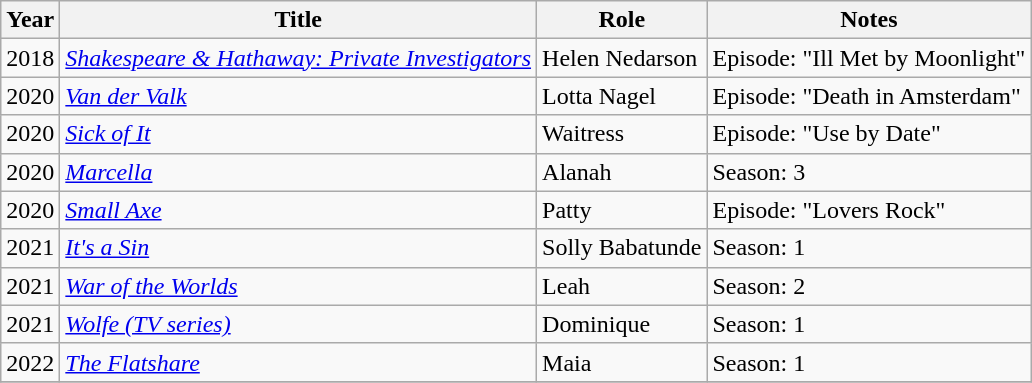<table class="wikitable sortable">
<tr>
<th>Year</th>
<th>Title</th>
<th>Role</th>
<th>Notes</th>
</tr>
<tr>
<td>2018</td>
<td><em><a href='#'>Shakespeare & Hathaway: Private Investigators</a></em></td>
<td>Helen Nedarson</td>
<td>Episode: "Ill Met by Moonlight"</td>
</tr>
<tr>
<td>2020</td>
<td><em><a href='#'>Van der Valk</a></em></td>
<td>Lotta Nagel</td>
<td>Episode: "Death in Amsterdam"</td>
</tr>
<tr>
<td>2020</td>
<td><em><a href='#'>Sick of It</a></em></td>
<td>Waitress</td>
<td>Episode: "Use by Date"</td>
</tr>
<tr>
<td>2020</td>
<td><em><a href='#'>Marcella</a></em></td>
<td>Alanah</td>
<td>Season: 3</td>
</tr>
<tr>
<td>2020</td>
<td><em><a href='#'>Small Axe</a></em></td>
<td>Patty</td>
<td>Episode: "Lovers Rock"</td>
</tr>
<tr>
<td>2021</td>
<td><em><a href='#'>It's a Sin</a></em></td>
<td>Solly Babatunde</td>
<td>Season: 1</td>
</tr>
<tr>
<td>2021</td>
<td><em><a href='#'>War of the Worlds</a></em></td>
<td>Leah</td>
<td>Season: 2</td>
</tr>
<tr>
<td>2021</td>
<td><em><a href='#'>Wolfe (TV series)</a></em> </td>
<td>Dominique</td>
<td>Season: 1</td>
</tr>
<tr>
<td>2022</td>
<td><em><a href='#'>The Flatshare</a></em></td>
<td>Maia</td>
<td>Season: 1</td>
</tr>
<tr>
</tr>
</table>
